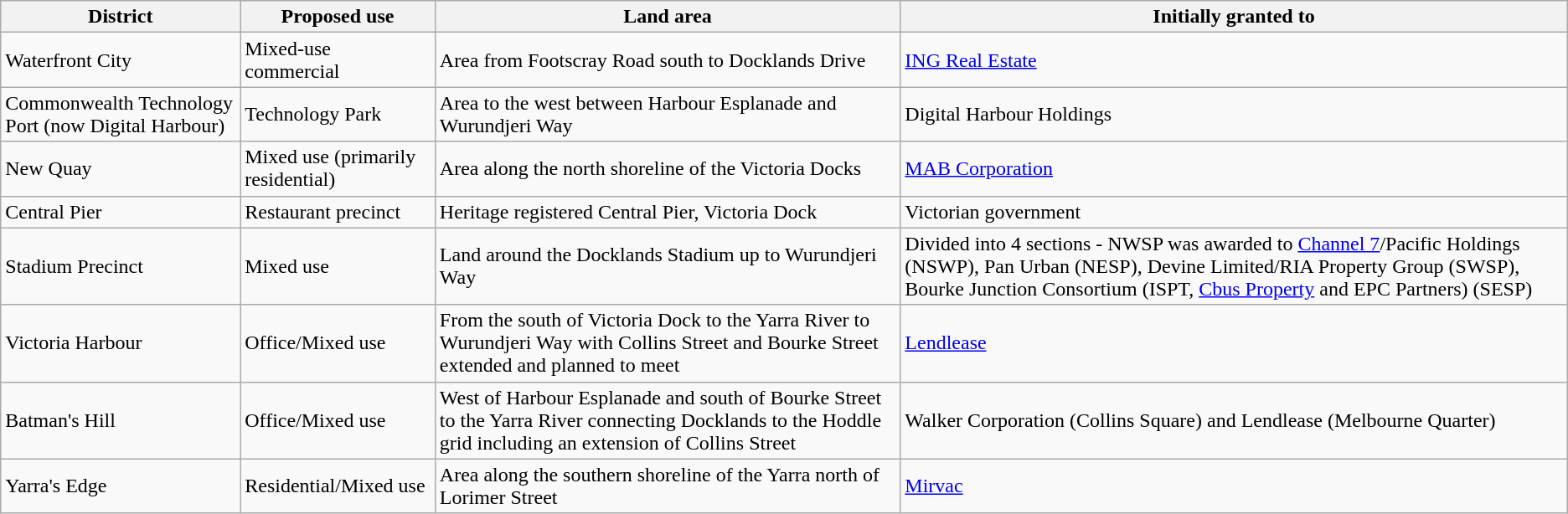<table class="wikitable sortable">
<tr>
<th>District</th>
<th>Proposed use</th>
<th>Land area</th>
<th>Initially granted to</th>
</tr>
<tr>
<td>Waterfront City</td>
<td>Mixed-use commercial</td>
<td>Area from Footscray Road south to Docklands Drive</td>
<td><a href='#'>ING Real Estate</a></td>
</tr>
<tr>
<td>Commonwealth Technology Port (now Digital Harbour)</td>
<td>Technology Park</td>
<td>Area to the west between Harbour Esplanade and Wurundjeri Way</td>
<td>Digital Harbour Holdings</td>
</tr>
<tr>
<td>New Quay</td>
<td>Mixed use (primarily residential)</td>
<td>Area along the north shoreline of the Victoria Docks</td>
<td><a href='#'>MAB Corporation</a></td>
</tr>
<tr>
<td>Central Pier</td>
<td>Restaurant precinct</td>
<td>Heritage registered Central Pier, Victoria Dock</td>
<td>Victorian government</td>
</tr>
<tr>
<td>Stadium Precinct</td>
<td>Mixed use</td>
<td>Land around the Docklands Stadium up to Wurundjeri Way</td>
<td>Divided into 4 sections -  NWSP was awarded to <a href='#'>Channel 7</a>/Pacific Holdings (NSWP), Pan Urban (NESP), Devine Limited/RIA Property Group (SWSP), Bourke Junction Consortium (ISPT, <a href='#'>Cbus Property</a> and EPC Partners) (SESP)</td>
</tr>
<tr>
<td>Victoria Harbour</td>
<td>Office/Mixed use</td>
<td>From the south of Victoria Dock to the Yarra River to Wurundjeri Way with Collins Street and Bourke Street extended and planned to meet</td>
<td><a href='#'>Lendlease</a></td>
</tr>
<tr>
<td>Batman's Hill</td>
<td>Office/Mixed use</td>
<td>West of Harbour Esplanade and south of Bourke Street to the Yarra River connecting Docklands to the Hoddle grid including an extension of Collins Street</td>
<td>Walker Corporation (Collins Square) and Lendlease (Melbourne Quarter)</td>
</tr>
<tr>
<td>Yarra's Edge</td>
<td>Residential/Mixed use</td>
<td>Area along the southern shoreline of the Yarra north of Lorimer Street</td>
<td><a href='#'>Mirvac</a></td>
</tr>
</table>
